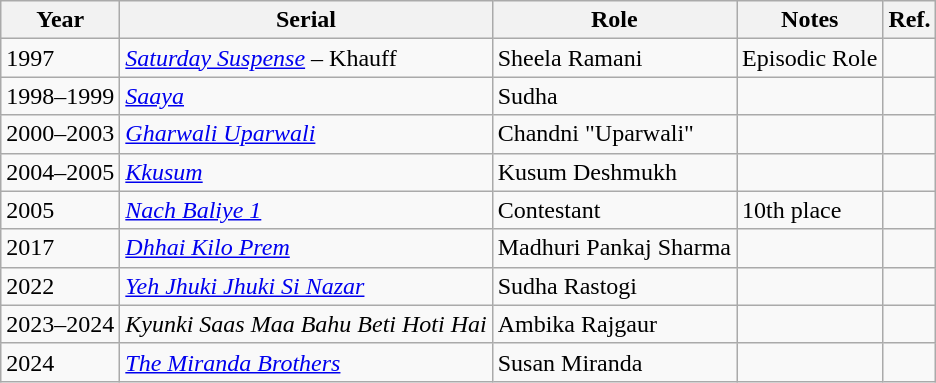<table class="wikitable sortable">
<tr>
<th>Year</th>
<th>Serial</th>
<th>Role</th>
<th>Notes</th>
<th>Ref.</th>
</tr>
<tr>
<td>1997</td>
<td><em><a href='#'>Saturday Suspense</a></em> – Khauff</td>
<td>Sheela Ramani</td>
<td>Episodic Role</td>
<td></td>
</tr>
<tr>
<td>1998–1999</td>
<td><em><a href='#'> Saaya</a></em></td>
<td>Sudha</td>
<td></td>
<td></td>
</tr>
<tr>
<td>2000–2003</td>
<td><em><a href='#'>Gharwali Uparwali</a></em></td>
<td>Chandni "Uparwali"</td>
<td></td>
<td></td>
</tr>
<tr>
<td>2004–2005</td>
<td><em><a href='#'>Kkusum</a></em></td>
<td>Kusum Deshmukh</td>
<td></td>
<td></td>
</tr>
<tr>
<td>2005</td>
<td><em><a href='#'>Nach Baliye 1</a></em></td>
<td>Contestant</td>
<td>10th place</td>
<td></td>
</tr>
<tr>
<td>2017</td>
<td><em><a href='#'>Dhhai Kilo Prem</a></em></td>
<td>Madhuri Pankaj Sharma</td>
<td></td>
<td></td>
</tr>
<tr>
<td>2022</td>
<td><em><a href='#'>Yeh Jhuki Jhuki Si Nazar</a></em></td>
<td>Sudha Rastogi</td>
<td></td>
<td></td>
</tr>
<tr>
<td>2023–2024</td>
<td><em>Kyunki Saas Maa Bahu Beti Hoti Hai</em></td>
<td>Ambika Rajgaur</td>
<td></td>
<td></td>
</tr>
<tr>
<td>2024</td>
<td><em><a href='#'>The Miranda Brothers</a></em></td>
<td>Susan Miranda</td>
<td></td>
</tr>
</table>
